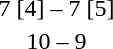<table style="text-align:center">
<tr>
<th width=200></th>
<th width=100></th>
<th width=200></th>
</tr>
<tr>
<td align=right></td>
<td>7 [4] – 7 [5]</td>
<td align=left><strong></strong></td>
</tr>
<tr>
<td align=right><strong></strong></td>
<td>10 – 9</td>
<td align=left></td>
</tr>
</table>
